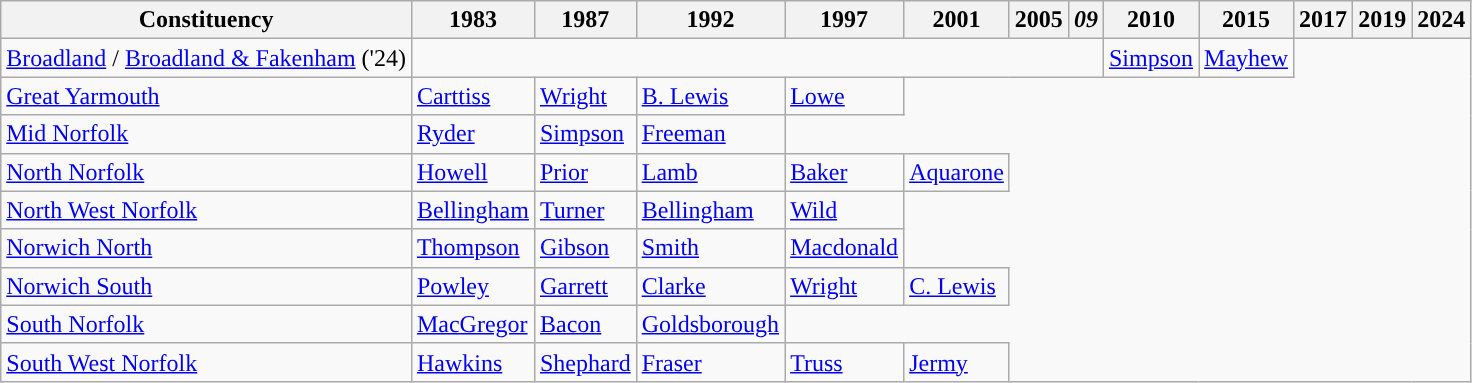<table class="wikitable">
<tr>
<th>Constituency</th>
<th>1983</th>
<th>1987</th>
<th>1992</th>
<th>1997</th>
<th>2001</th>
<th>2005</th>
<th><em>09</em></th>
<th>2010</th>
<th>2015</th>
<th>2017</th>
<th>2019</th>
<th>2024</th>
</tr>
<tr>
<td><a href='#'>Broadland</a> / <a href='#'>Broadland & Fakenham</a> ('24)</td>
<td colspan="7"></td>
<td><a href='#'>Simpson</a></td>
<td><a href='#'>Mayhew</a></td>
</tr>
<tr>
<td><a href='#'>Great Yarmouth</a></td>
<td><a href='#'>Carttiss</a></td>
<td><a href='#'>Wright</a></td>
<td><a href='#'>B. Lewis</a></td>
<td><a href='#'>Lowe</a></td>
</tr>
<tr>
<td><a href='#'>Mid Norfolk</a></td>
<td><a href='#'>Ryder</a></td>
<td><a href='#'>Simpson</a></td>
<td><a href='#'>Freeman</a></td>
</tr>
<tr>
<td><a href='#'>North Norfolk</a></td>
<td><a href='#'>Howell</a></td>
<td><a href='#'>Prior</a></td>
<td><a href='#'>Lamb</a></td>
<td><a href='#'>Baker</a></td>
<td><a href='#'>Aquarone</a></td>
</tr>
<tr>
<td><a href='#'>North West Norfolk</a></td>
<td><a href='#'>Bellingham</a></td>
<td><a href='#'>Turner</a></td>
<td><a href='#'>Bellingham</a></td>
<td><a href='#'>Wild</a></td>
</tr>
<tr>
<td><a href='#'>Norwich North</a></td>
<td><a href='#'>Thompson</a></td>
<td><a href='#'>Gibson</a></td>
<td><a href='#'>Smith</a></td>
<td><a href='#'>Macdonald</a></td>
</tr>
<tr>
<td><a href='#'>Norwich South</a></td>
<td><a href='#'>Powley</a></td>
<td><a href='#'>Garrett</a></td>
<td><a href='#'>Clarke</a></td>
<td><a href='#'>Wright</a></td>
<td><a href='#'>C. Lewis</a></td>
</tr>
<tr>
<td><a href='#'>South Norfolk</a></td>
<td><a href='#'>MacGregor</a></td>
<td><a href='#'>Bacon</a></td>
<td><a href='#'>Goldsborough</a></td>
</tr>
<tr>
<td><a href='#'>South West Norfolk</a></td>
<td><a href='#'>Hawkins</a></td>
<td><a href='#'>Shephard</a></td>
<td><a href='#'>Fraser</a></td>
<td><a href='#'>Truss</a></td>
<td><a href='#'>Jermy</a></td>
</tr>
</table>
